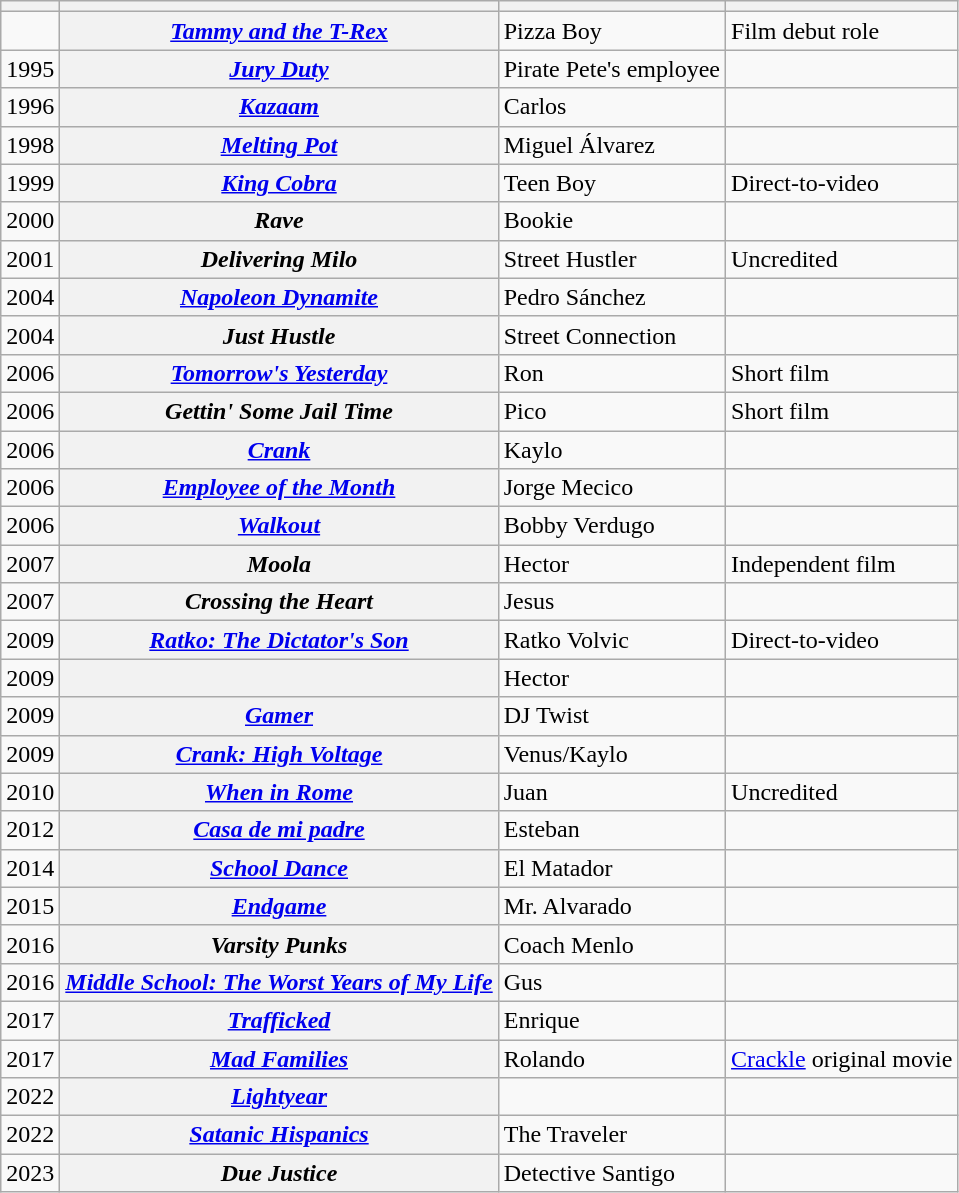<table class="wikitable plainrowheaders sortable" style="margin-right: 20;">
<tr>
<th scope="col"></th>
<th scope="col"></th>
<th scope="col"></th>
<th scope="col" class="unsortable"></th>
</tr>
<tr>
<td></td>
<th scope="rowgroup"><em><a href='#'>Tammy and the T-Rex</a></em></th>
<td>Pizza Boy</td>
<td>Film debut role</td>
</tr>
<tr>
<td>1995</td>
<th scope="rowgroup"><em><a href='#'>Jury Duty</a></em></th>
<td>Pirate Pete's employee</td>
<td></td>
</tr>
<tr>
<td>1996</td>
<th scope="rowgroup"><em><a href='#'>Kazaam</a></em></th>
<td>Carlos</td>
<td></td>
</tr>
<tr>
<td>1998</td>
<th scope="rowgroup"><em><a href='#'>Melting Pot</a></em></th>
<td>Miguel Álvarez</td>
<td></td>
</tr>
<tr>
<td>1999</td>
<th scope="rowgroup"><em><a href='#'>King Cobra</a></em></th>
<td>Teen Boy</td>
<td>Direct-to-video</td>
</tr>
<tr>
<td>2000</td>
<th scope="rowgroup"><em>Rave</em></th>
<td>Bookie</td>
<td></td>
</tr>
<tr>
<td>2001</td>
<th scope="rowgroup"><em>Delivering Milo</em></th>
<td>Street Hustler</td>
<td>Uncredited</td>
</tr>
<tr>
<td>2004</td>
<th scope="rowgroup"><em><a href='#'>Napoleon Dynamite</a></em></th>
<td>Pedro Sánchez</td>
<td></td>
</tr>
<tr>
<td>2004</td>
<th scope="rowgroup"><em>Just Hustle</em></th>
<td>Street Connection</td>
<td></td>
</tr>
<tr>
<td>2006</td>
<th scope="rowgroup"><em><a href='#'>Tomorrow's Yesterday</a></em></th>
<td>Ron</td>
<td>Short film</td>
</tr>
<tr>
<td>2006</td>
<th scope="rowgroup"><em>Gettin' Some Jail Time</em></th>
<td>Pico</td>
<td>Short film</td>
</tr>
<tr>
<td>2006</td>
<th scope="rowgroup"><em><a href='#'>Crank</a></em></th>
<td>Kaylo</td>
<td></td>
</tr>
<tr>
<td>2006</td>
<th scope="rowgroup"><em><a href='#'>Employee of the Month</a></em></th>
<td>Jorge Mecico</td>
<td></td>
</tr>
<tr>
<td>2006</td>
<th scope="rowgroup"><em><a href='#'>Walkout</a></em></th>
<td>Bobby Verdugo</td>
<td></td>
</tr>
<tr>
<td>2007</td>
<th scope="rowgroup"><em>Moola</em></th>
<td>Hector</td>
<td>Independent film</td>
</tr>
<tr>
<td>2007</td>
<th scope="rowgroup"><em>Crossing the Heart</em></th>
<td>Jesus</td>
<td></td>
</tr>
<tr>
<td>2009</td>
<th scope="rowgroup"><em><a href='#'>Ratko: The Dictator's Son</a></em></th>
<td>Ratko Volvic</td>
<td>Direct-to-video</td>
</tr>
<tr>
<td>2009</td>
<th scope="rowgroup"><em></em></th>
<td>Hector</td>
<td></td>
</tr>
<tr>
<td>2009</td>
<th scope="rowgroup"><em><a href='#'>Gamer</a></em></th>
<td>DJ Twist</td>
<td></td>
</tr>
<tr>
<td>2009</td>
<th scope="rowgroup"><em><a href='#'>Crank: High Voltage</a></em></th>
<td>Venus/Kaylo</td>
<td></td>
</tr>
<tr>
<td>2010</td>
<th scope="rowgroup"><em><a href='#'>When in Rome</a></em></th>
<td>Juan</td>
<td>Uncredited</td>
</tr>
<tr>
<td>2012</td>
<th scope="rowgroup"><em><a href='#'>Casa de mi padre</a></em></th>
<td>Esteban</td>
<td></td>
</tr>
<tr>
<td>2014</td>
<th scope="rowgroup"><em><a href='#'>School Dance</a></em></th>
<td>El Matador</td>
<td></td>
</tr>
<tr>
<td>2015</td>
<th scope="rowgroup"><em><a href='#'>Endgame</a></em></th>
<td>Mr. Alvarado</td>
<td></td>
</tr>
<tr>
<td>2016</td>
<th scope="rowgroup"><em>Varsity Punks</em></th>
<td>Coach Menlo</td>
<td></td>
</tr>
<tr>
<td>2016</td>
<th scope="rowgroup"><em><a href='#'>Middle School: The Worst Years of My Life</a></em></th>
<td>Gus</td>
<td></td>
</tr>
<tr>
<td>2017</td>
<th scope="rowgroup"><em><a href='#'>Trafficked</a></em></th>
<td>Enrique</td>
<td></td>
</tr>
<tr>
<td>2017</td>
<th scope="rowgroup"><em><a href='#'>Mad Families</a></em></th>
<td>Rolando</td>
<td><a href='#'>Crackle</a> original movie</td>
</tr>
<tr>
<td>2022</td>
<th scope="rowgroup"><em><a href='#'>Lightyear</a></em></th>
<td></td>
<td></td>
</tr>
<tr>
<td>2022</td>
<th scope="rowgroup"><em><a href='#'>Satanic Hispanics</a></em></th>
<td>The Traveler</td>
<td></td>
</tr>
<tr>
<td>2023</td>
<th scope="rowgroup"><em>Due Justice</em></th>
<td>Detective Santigo</td>
<td></td>
</tr>
</table>
